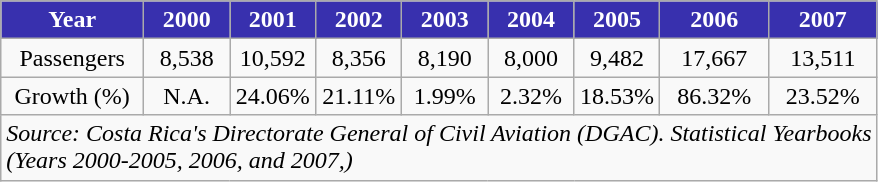<table class="sortable wikitable toccolours" style="text-align:center">
<tr>
<th style="background:#3830AE;color:white">Year</th>
<th style="background:#3830AE;color:white; width:50px">2000</th>
<th style="background:#3830AE;color:white; width:50px">2001</th>
<th style="background:#3830AE;color:white; width:50px">2002</th>
<th style="background:#3830AE;color:white; width:50px">2003</th>
<th style="background:#3830AE;color:white; width:50px">2004</th>
<th style="background:#3830AE;color:white; width:50px">2005</th>
<th style="background:#3830AE;color:white; width:65px">2006</th>
<th style="background:#3830AE;color:white; width:65px">2007</th>
</tr>
<tr>
<td>Passengers</td>
<td>8,538</td>
<td>10,592</td>
<td>8,356</td>
<td>8,190</td>
<td>8,000</td>
<td>9,482</td>
<td>17,667</td>
<td>13,511</td>
</tr>
<tr>
<td>Growth (%)</td>
<td>N.A.</td>
<td> 24.06%</td>
<td> 21.11%</td>
<td> 1.99%</td>
<td> 2.32%</td>
<td> 18.53%</td>
<td> 86.32%</td>
<td> 23.52%</td>
</tr>
<tr>
<td colspan="9" style="text-align:left;"><em>Source: Costa Rica's Directorate General of Civil Aviation (DGAC). Statistical Yearbooks<br>(Years 2000-2005, 2006, and 2007,)</em></td>
</tr>
</table>
